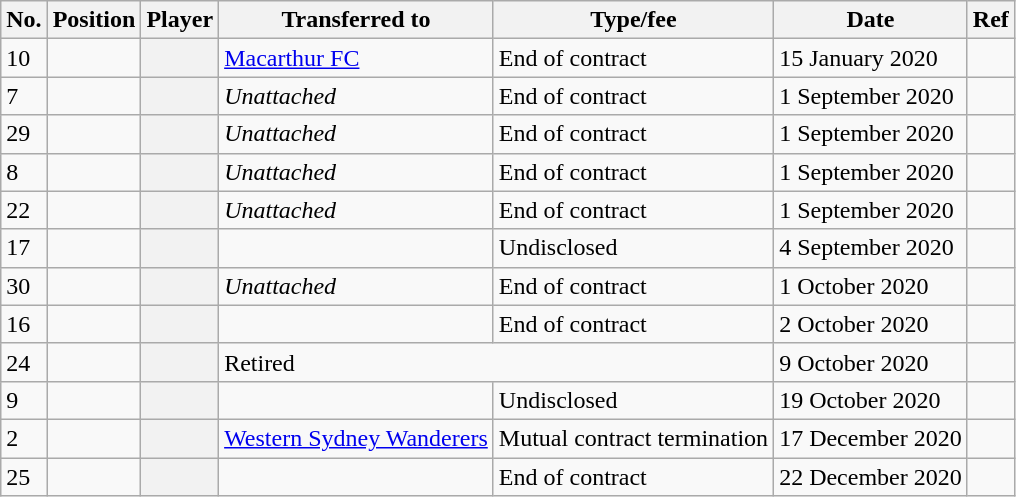<table class="wikitable plainrowheaders sortable" style="text-align:center; text-align:left">
<tr>
<th scope="col">No.</th>
<th scope="col">Position</th>
<th scope="col">Player</th>
<th scope="col">Transferred to</th>
<th scope="col">Type/fee</th>
<th scope="col">Date</th>
<th scope="col" class="unsortable">Ref</th>
</tr>
<tr>
<td>10</td>
<td></td>
<th scope="row"></th>
<td><a href='#'>Macarthur FC</a></td>
<td>End of contract</td>
<td>15 January 2020</td>
<td></td>
</tr>
<tr>
<td>7</td>
<td></td>
<th scope="row"></th>
<td><em>Unattached</em></td>
<td>End of contract</td>
<td>1 September 2020</td>
<td></td>
</tr>
<tr>
<td>29</td>
<td></td>
<th scope="row"></th>
<td><em>Unattached</em></td>
<td>End of contract</td>
<td>1 September 2020</td>
<td></td>
</tr>
<tr>
<td>8</td>
<td></td>
<th scope="row"></th>
<td><em>Unattached</em></td>
<td>End of contract</td>
<td>1 September 2020</td>
<td></td>
</tr>
<tr>
<td>22</td>
<td></td>
<th scope="row"></th>
<td><em>Unattached</em></td>
<td>End of contract</td>
<td>1 September 2020</td>
<td></td>
</tr>
<tr>
<td>17</td>
<td></td>
<th scope="row"></th>
<td></td>
<td>Undisclosed</td>
<td>4 September 2020</td>
<td></td>
</tr>
<tr>
<td>30</td>
<td></td>
<th scope="row"></th>
<td><em>Unattached</em></td>
<td>End of contract</td>
<td>1 October 2020</td>
<td></td>
</tr>
<tr>
<td>16</td>
<td></td>
<th scope="row"></th>
<td></td>
<td>End of contract</td>
<td>2 October 2020</td>
<td></td>
</tr>
<tr>
<td>24</td>
<td></td>
<th scope="row"></th>
<td colspan="2">Retired</td>
<td>9 October 2020</td>
<td></td>
</tr>
<tr>
<td>9</td>
<td></td>
<th scope="row"></th>
<td></td>
<td>Undisclosed</td>
<td>19 October 2020</td>
<td></td>
</tr>
<tr>
<td>2</td>
<td></td>
<th scope="row"></th>
<td><a href='#'>Western Sydney Wanderers</a></td>
<td>Mutual contract termination</td>
<td>17 December 2020</td>
<td></td>
</tr>
<tr>
<td>25</td>
<td></td>
<th scope="row"></th>
<td></td>
<td>End of contract</td>
<td>22 December 2020</td>
<td></td>
</tr>
</table>
